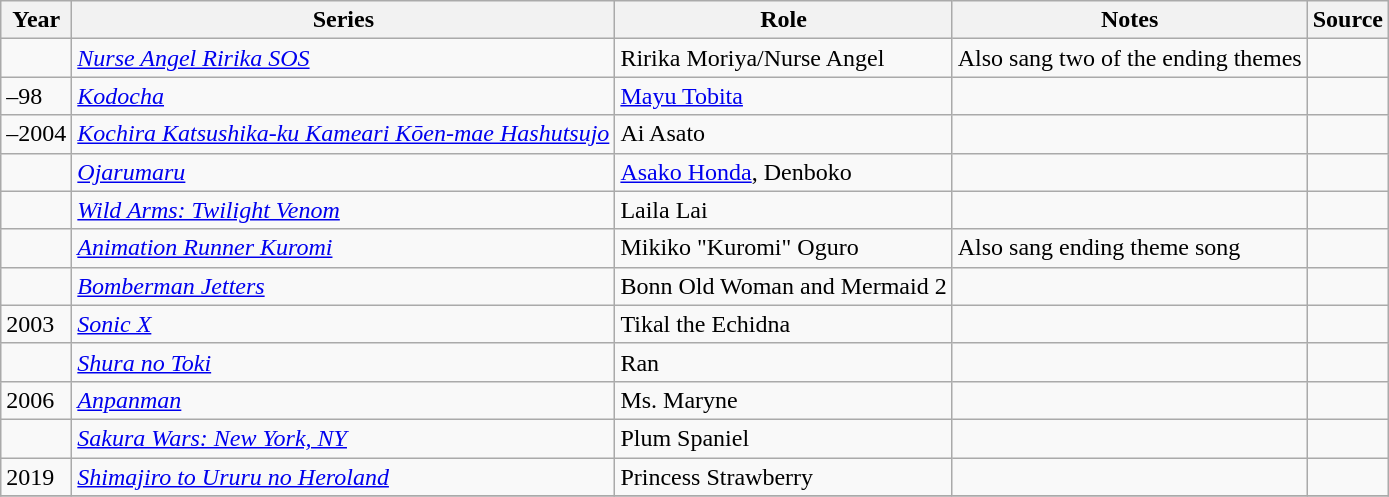<table class="wikitable sortable plainrowheaders">
<tr>
<th>Year</th>
<th>Series</th>
<th>Role</th>
<th class="unsortable">Notes</th>
<th class="unsortable">Source</th>
</tr>
<tr>
<td></td>
<td><em><a href='#'>Nurse Angel Ririka SOS</a></em></td>
<td>Ririka Moriya/Nurse Angel</td>
<td>Also sang two of the ending themes</td>
<td></td>
</tr>
<tr>
<td>–98</td>
<td><em><a href='#'>Kodocha</a></em></td>
<td><a href='#'>Mayu Tobita</a></td>
<td></td>
<td></td>
</tr>
<tr>
<td>–2004</td>
<td><em><a href='#'>Kochira Katsushika-ku Kameari Kōen-mae Hashutsujo</a></em></td>
<td>Ai Asato </td>
<td></td>
<td></td>
</tr>
<tr>
<td></td>
<td><em><a href='#'>Ojarumaru</a></em></td>
<td><a href='#'>Asako Honda</a>, Denboko</td>
<td></td>
<td></td>
</tr>
<tr>
<td></td>
<td><em><a href='#'>Wild Arms: Twilight Venom</a></em></td>
<td>Laila Lai</td>
<td></td>
<td></td>
</tr>
<tr>
<td></td>
<td><em><a href='#'>Animation Runner Kuromi</a></em></td>
<td>Mikiko "Kuromi" Oguro</td>
<td>Also sang ending theme song</td>
<td></td>
</tr>
<tr>
<td></td>
<td><em><a href='#'>Bomberman Jetters</a></em></td>
<td>Bonn Old Woman and Mermaid 2 </td>
<td></td>
<td></td>
</tr>
<tr>
<td>2003</td>
<td><em><a href='#'>Sonic X</a></em></td>
<td>Tikal the Echidna</td>
<td></td>
<td></td>
</tr>
<tr>
<td></td>
<td><em><a href='#'>Shura no Toki</a></em></td>
<td>Ran</td>
<td></td>
<td></td>
</tr>
<tr>
<td>2006</td>
<td><em><a href='#'>Anpanman</a></em></td>
<td>Ms. Maryne</td>
<td></td>
<td></td>
</tr>
<tr>
<td></td>
<td><em><a href='#'>Sakura Wars: New York, NY</a></em></td>
<td>Plum Spaniel</td>
<td></td>
<td></td>
</tr>
<tr>
<td>2019</td>
<td><em><a href='#'>Shimajiro to Ururu no Heroland</a></em></td>
<td>Princess Strawberry</td>
<td></td>
<td></td>
</tr>
<tr>
</tr>
</table>
